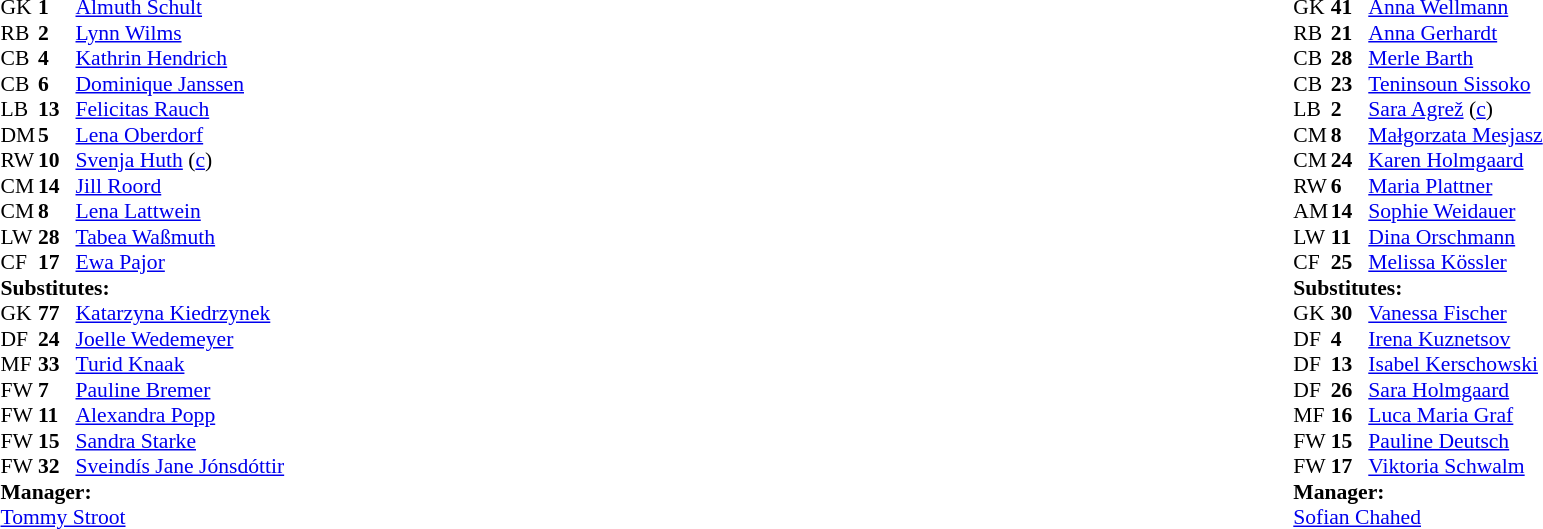<table style="width:100%">
<tr>
<td style="vertical-align:top;width:40%"><br><table style="font-size:90%" cellspacing="0" cellpadding="0">
<tr>
<th width=25></th>
<th width=25></th>
</tr>
<tr>
<td>GK</td>
<td><strong>1</strong></td>
<td> <a href='#'>Almuth Schult</a></td>
</tr>
<tr>
<td>RB</td>
<td><strong>2</strong></td>
<td> <a href='#'>Lynn Wilms</a></td>
<td></td>
<td></td>
</tr>
<tr>
<td>CB</td>
<td><strong>4</strong></td>
<td> <a href='#'>Kathrin Hendrich</a></td>
</tr>
<tr>
<td>CB</td>
<td><strong>6</strong></td>
<td> <a href='#'>Dominique Janssen</a></td>
<td></td>
</tr>
<tr>
<td>LB</td>
<td><strong>13</strong></td>
<td> <a href='#'>Felicitas Rauch</a></td>
</tr>
<tr>
<td>DM</td>
<td><strong>5</strong></td>
<td> <a href='#'>Lena Oberdorf</a></td>
<td></td>
<td></td>
</tr>
<tr>
<td>RW</td>
<td><strong>10</strong></td>
<td> <a href='#'>Svenja Huth</a> (<a href='#'>c</a>)</td>
</tr>
<tr>
<td>CM</td>
<td><strong>14</strong></td>
<td> <a href='#'>Jill Roord</a></td>
<td></td>
<td></td>
</tr>
<tr>
<td>CM</td>
<td><strong>8</strong></td>
<td> <a href='#'>Lena Lattwein</a></td>
<td></td>
</tr>
<tr>
<td>LW</td>
<td><strong>28</strong></td>
<td> <a href='#'>Tabea Waßmuth</a></td>
<td></td>
<td></td>
</tr>
<tr>
<td>CF</td>
<td><strong>17</strong></td>
<td> <a href='#'>Ewa Pajor</a></td>
<td></td>
<td></td>
</tr>
<tr>
<td colspan="4"><strong>Substitutes:</strong></td>
</tr>
<tr>
<td>GK</td>
<td><strong>77</strong></td>
<td> <a href='#'>Katarzyna Kiedrzynek</a></td>
</tr>
<tr>
<td>DF</td>
<td><strong>24</strong></td>
<td> <a href='#'>Joelle Wedemeyer</a></td>
<td></td>
<td></td>
</tr>
<tr>
<td>MF</td>
<td><strong>33</strong></td>
<td> <a href='#'>Turid Knaak</a></td>
<td></td>
<td></td>
</tr>
<tr>
<td>FW</td>
<td><strong>7</strong></td>
<td> <a href='#'>Pauline Bremer</a></td>
<td></td>
<td></td>
</tr>
<tr>
<td>FW</td>
<td><strong>11</strong></td>
<td> <a href='#'>Alexandra Popp</a></td>
<td></td>
<td></td>
</tr>
<tr>
<td>FW</td>
<td><strong>15</strong></td>
<td> <a href='#'>Sandra Starke</a></td>
</tr>
<tr>
<td>FW</td>
<td><strong>32</strong></td>
<td> <a href='#'>Sveindís Jane Jónsdóttir</a></td>
<td></td>
<td></td>
</tr>
<tr>
<td colspan="4"><strong>Manager:</strong></td>
</tr>
<tr>
<td colspan="4"> <a href='#'>Tommy Stroot</a></td>
</tr>
</table>
</td>
<td style="vertical-align:top"></td>
<td style="vertical-align:top;width:50%"><br><table cellspacing="0" cellpadding="0" style="font-size:90%;margin:auto">
<tr>
<th width=25></th>
<th width=25></th>
</tr>
<tr>
<td>GK</td>
<td><strong>41</strong></td>
<td> <a href='#'>Anna Wellmann</a></td>
</tr>
<tr>
<td>RB</td>
<td><strong>21</strong></td>
<td> <a href='#'>Anna Gerhardt</a></td>
</tr>
<tr>
<td>CB</td>
<td><strong>28</strong></td>
<td> <a href='#'>Merle Barth</a></td>
</tr>
<tr>
<td>CB</td>
<td><strong>23</strong></td>
<td> <a href='#'>Teninsoun Sissoko</a></td>
<td></td>
<td></td>
</tr>
<tr>
<td>LB</td>
<td><strong>2</strong></td>
<td> <a href='#'>Sara Agrež</a> (<a href='#'>c</a>)</td>
</tr>
<tr>
<td>CM</td>
<td><strong>8</strong></td>
<td> <a href='#'>Małgorzata Mesjasz</a></td>
</tr>
<tr>
<td>CM</td>
<td><strong>24</strong></td>
<td> <a href='#'>Karen Holmgaard</a></td>
<td></td>
<td></td>
</tr>
<tr>
<td>RW</td>
<td><strong>6</strong></td>
<td> <a href='#'>Maria Plattner</a></td>
<td></td>
<td></td>
</tr>
<tr>
<td>AM</td>
<td><strong>14</strong></td>
<td> <a href='#'>Sophie Weidauer</a></td>
</tr>
<tr>
<td>LW</td>
<td><strong>11</strong></td>
<td> <a href='#'>Dina Orschmann</a></td>
<td></td>
<td></td>
</tr>
<tr>
<td>CF</td>
<td><strong>25</strong></td>
<td> <a href='#'>Melissa Kössler</a></td>
<td></td>
</tr>
<tr>
<td colspan="4"><strong>Substitutes:</strong></td>
</tr>
<tr>
<td>GK</td>
<td><strong>30</strong></td>
<td> <a href='#'>Vanessa Fischer</a></td>
</tr>
<tr>
<td>DF</td>
<td><strong>4</strong></td>
<td> <a href='#'>Irena Kuznetsov</a></td>
<td></td>
<td></td>
</tr>
<tr>
<td>DF</td>
<td><strong>13</strong></td>
<td> <a href='#'>Isabel Kerschowski</a></td>
<td></td>
<td></td>
</tr>
<tr>
<td>DF</td>
<td><strong>26</strong></td>
<td> <a href='#'>Sara Holmgaard</a></td>
</tr>
<tr>
<td>MF</td>
<td><strong>16</strong></td>
<td> <a href='#'>Luca Maria Graf</a></td>
</tr>
<tr>
<td>FW</td>
<td><strong>15</strong></td>
<td> <a href='#'>Pauline Deutsch</a></td>
<td></td>
<td></td>
</tr>
<tr>
<td>FW</td>
<td><strong>17</strong></td>
<td> <a href='#'>Viktoria Schwalm</a></td>
<td></td>
<td></td>
</tr>
<tr>
<td colspan="4"><strong>Manager:</strong></td>
</tr>
<tr>
<td colspan="4"> <a href='#'>Sofian Chahed</a></td>
</tr>
</table>
</td>
</tr>
</table>
